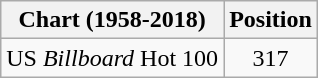<table class="wikitable plainrowheaders">
<tr>
<th>Chart (1958-2018)</th>
<th>Position</th>
</tr>
<tr>
<td>US <em>Billboard</em> Hot 100</td>
<td style="text-align:center;">317</td>
</tr>
</table>
